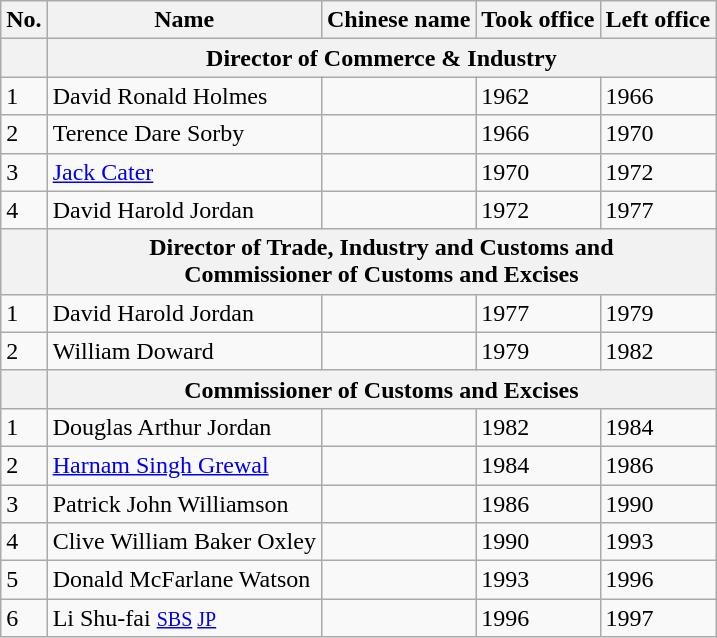<table class="wikitable">
<tr>
<th>No.</th>
<th>Name</th>
<th>Chinese name</th>
<th>Took office</th>
<th>Left office</th>
</tr>
<tr>
<th></th>
<th colspan="4">Director of Commerce & Industry</th>
</tr>
<tr>
<td>1</td>
<td>David Ronald Holmes</td>
<td></td>
<td>1962</td>
<td>1966</td>
</tr>
<tr>
<td>2</td>
<td>Terence Dare Sorby</td>
<td></td>
<td>1966</td>
<td>1970</td>
</tr>
<tr>
<td>3</td>
<td><a href='#'>Jack Cater</a></td>
<td></td>
<td>1970</td>
<td>1972</td>
</tr>
<tr>
<td>4</td>
<td>David Harold Jordan</td>
<td></td>
<td>1972</td>
<td>1977</td>
</tr>
<tr>
<th></th>
<th colspan="4">Director of Trade, Industry and Customs and<br>Commissioner of Customs and Excises</th>
</tr>
<tr>
<td>1</td>
<td>David Harold Jordan</td>
<td></td>
<td>1977</td>
<td>1979</td>
</tr>
<tr>
<td>2</td>
<td>William Doward </td>
<td></td>
<td>1979</td>
<td>1982</td>
</tr>
<tr>
<th></th>
<th colspan="4">Commissioner of Customs and Excises</th>
</tr>
<tr>
<td>1</td>
<td>Douglas Arthur Jordan </td>
<td></td>
<td>1982</td>
<td>1984</td>
</tr>
<tr>
<td>2</td>
<td><a href='#'>Harnam Singh Grewal</a> </td>
<td></td>
<td>1984</td>
<td>1986</td>
</tr>
<tr>
<td>3</td>
<td>Patrick John Williamson </td>
<td></td>
<td>1986</td>
<td>1990</td>
</tr>
<tr>
<td>4</td>
<td>Clive William Baker Oxley </td>
<td></td>
<td>1990</td>
<td>1993</td>
</tr>
<tr>
<td>5</td>
<td>Donald McFarlane Watson </td>
<td></td>
<td>1993</td>
<td>1996</td>
</tr>
<tr>
<td>6</td>
<td>Li Shu-fai <small><a href='#'>SBS</a> <a href='#'>JP</a></small></td>
<td></td>
<td>1996</td>
<td>1997</td>
</tr>
</table>
